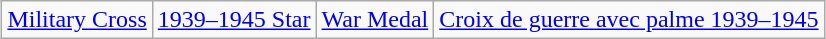<table class="wikitable" style="margin:1em auto; text-align:center;">
<tr>
<td><a href='#'>Military Cross</a></td>
<td><a href='#'>1939–1945 Star</a></td>
<td><a href='#'>War Medal</a></td>
<td><a href='#'>Croix de guerre avec palme 1939–1945</a></td>
</tr>
</table>
